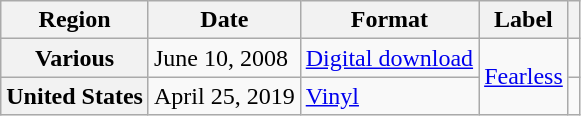<table class="wikitable plainrowheaders">
<tr>
<th scope="col">Region</th>
<th scope="col">Date</th>
<th scope="col">Format</th>
<th scope="col">Label</th>
<th scope="col"></th>
</tr>
<tr>
<th scope="row">Various</th>
<td>June 10, 2008</td>
<td><a href='#'>Digital download</a></td>
<td rowspan="2"><a href='#'>Fearless</a></td>
<td align="center"></td>
</tr>
<tr>
<th scope="row">United States</th>
<td>April 25, 2019</td>
<td><a href='#'>Vinyl</a></td>
<td align="center"></td>
</tr>
</table>
